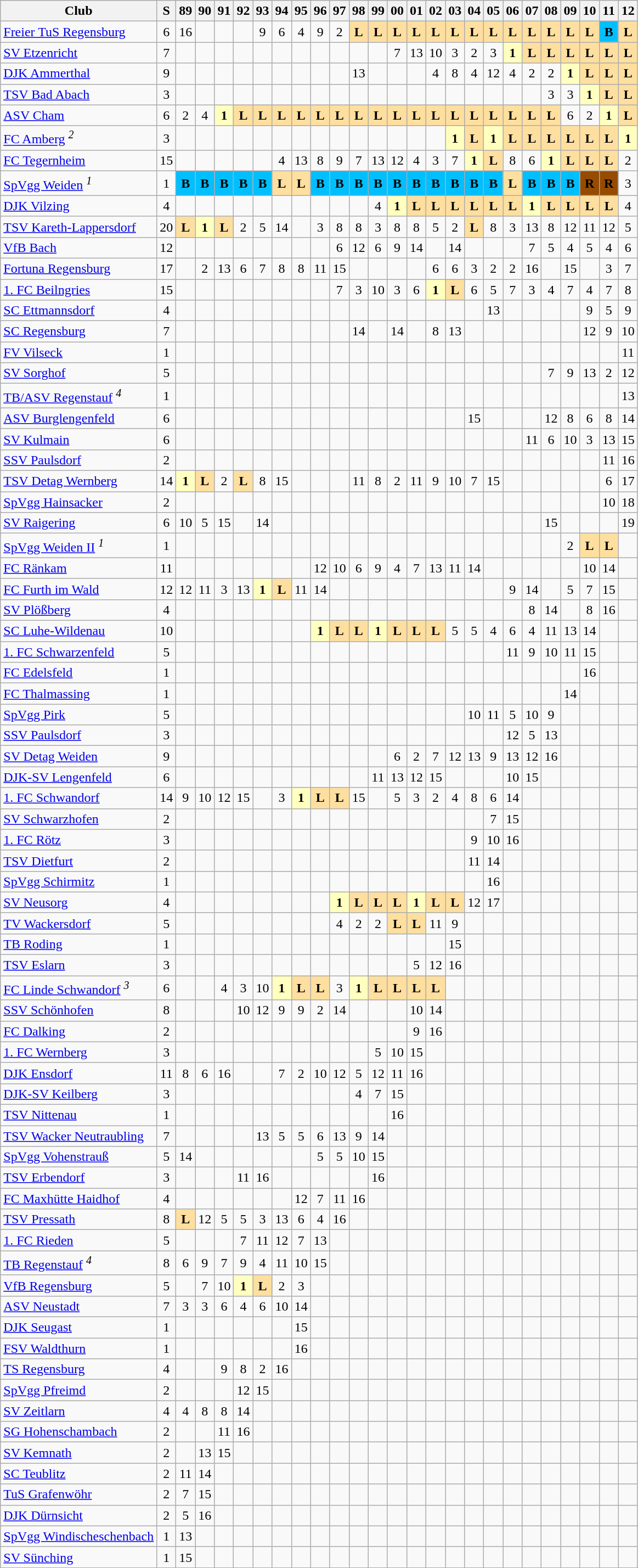<table class="wikitable sortable">
<tr>
<th>Club</th>
<th>S</th>
<th class="unsortable">89</th>
<th class="unsortable">90</th>
<th class="unsortable">91</th>
<th class="unsortable">92</th>
<th class="unsortable">93</th>
<th class="unsortable">94</th>
<th class="unsortable">95</th>
<th class="unsortable">96</th>
<th class="unsortable">97</th>
<th class="unsortable">98</th>
<th class="unsortable">99</th>
<th class="unsortable">00</th>
<th class="unsortable">01</th>
<th class="unsortable">02</th>
<th class="unsortable">03</th>
<th class="unsortable">04</th>
<th class="unsortable">05</th>
<th class="unsortable">06</th>
<th class="unsortable">07</th>
<th class="unsortable">08</th>
<th class="unsortable">09</th>
<th class="unsortable">10</th>
<th class="unsortable">11</th>
<th class="unsortable">12</th>
</tr>
<tr align="center">
<td align="left"><a href='#'>Freier TuS Regensburg</a></td>
<td>6</td>
<td>16</td>
<td></td>
<td></td>
<td></td>
<td>9</td>
<td>6</td>
<td>4</td>
<td>9</td>
<td>2</td>
<td style="background:#ffdf9f"><strong>L</strong></td>
<td style="background:#ffdf9f"><strong>L</strong></td>
<td style="background:#ffdf9f"><strong>L</strong></td>
<td style="background:#ffdf9f"><strong>L</strong></td>
<td style="background:#ffdf9f"><strong>L</strong></td>
<td style="background:#ffdf9f"><strong>L</strong></td>
<td style="background:#ffdf9f"><strong>L</strong></td>
<td style="background:#ffdf9f"><strong>L</strong></td>
<td style="background:#ffdf9f"><strong>L</strong></td>
<td style="background:#ffdf9f"><strong>L</strong></td>
<td style="background:#ffdf9f"><strong>L</strong></td>
<td style="background:#ffdf9f"><strong>L</strong></td>
<td style="background:#ffdf9f"><strong>L</strong></td>
<td style="background:#00BFFF"><strong>B</strong></td>
<td style="background:#ffdf9f"><strong>L</strong></td>
</tr>
<tr align="center">
<td align="left"><a href='#'>SV Etzenricht</a></td>
<td>7</td>
<td></td>
<td></td>
<td></td>
<td></td>
<td></td>
<td></td>
<td></td>
<td></td>
<td></td>
<td></td>
<td></td>
<td>7</td>
<td>13</td>
<td>10</td>
<td>3</td>
<td>2</td>
<td>3</td>
<td style="background:#ffffbf"><strong>1</strong></td>
<td style="background:#ffdf9f"><strong>L</strong></td>
<td style="background:#ffdf9f"><strong>L</strong></td>
<td style="background:#ffdf9f"><strong>L</strong></td>
<td style="background:#ffdf9f"><strong>L</strong></td>
<td style="background:#ffdf9f"><strong>L</strong></td>
<td style="background:#ffdf9f"><strong>L</strong></td>
</tr>
<tr align="center">
<td align="left"><a href='#'>DJK Ammerthal</a></td>
<td>9</td>
<td></td>
<td></td>
<td></td>
<td></td>
<td></td>
<td></td>
<td></td>
<td></td>
<td></td>
<td>13</td>
<td></td>
<td></td>
<td></td>
<td>4</td>
<td>8</td>
<td>4</td>
<td>12</td>
<td>4</td>
<td>2</td>
<td>2</td>
<td style="background:#ffffbf"><strong>1</strong></td>
<td style="background:#ffdf9f"><strong>L</strong></td>
<td style="background:#ffdf9f"><strong>L</strong></td>
<td style="background:#ffdf9f"><strong>L</strong></td>
</tr>
<tr align="center">
<td align="left"><a href='#'>TSV Bad Abach</a></td>
<td>3</td>
<td></td>
<td></td>
<td></td>
<td></td>
<td></td>
<td></td>
<td></td>
<td></td>
<td></td>
<td></td>
<td></td>
<td></td>
<td></td>
<td></td>
<td></td>
<td></td>
<td></td>
<td></td>
<td></td>
<td>3</td>
<td>3</td>
<td style="background:#ffffbf"><strong>1</strong></td>
<td style="background:#ffdf9f"><strong>L</strong></td>
<td style="background:#ffdf9f"><strong>L</strong></td>
</tr>
<tr align="center">
<td align="left"><a href='#'>ASV Cham</a></td>
<td>6</td>
<td>2</td>
<td>4</td>
<td style="background:#ffffbf"><strong>1</strong></td>
<td style="background:#ffdf9f"><strong>L</strong></td>
<td style="background:#ffdf9f"><strong>L</strong></td>
<td style="background:#ffdf9f"><strong>L</strong></td>
<td style="background:#ffdf9f"><strong>L</strong></td>
<td style="background:#ffdf9f"><strong>L</strong></td>
<td style="background:#ffdf9f"><strong>L</strong></td>
<td style="background:#ffdf9f"><strong>L</strong></td>
<td style="background:#ffdf9f"><strong>L</strong></td>
<td style="background:#ffdf9f"><strong>L</strong></td>
<td style="background:#ffdf9f"><strong>L</strong></td>
<td style="background:#ffdf9f"><strong>L</strong></td>
<td style="background:#ffdf9f"><strong>L</strong></td>
<td style="background:#ffdf9f"><strong>L</strong></td>
<td style="background:#ffdf9f"><strong>L</strong></td>
<td style="background:#ffdf9f"><strong>L</strong></td>
<td style="background:#ffdf9f"><strong>L</strong></td>
<td style="background:#ffdf9f"><strong>L</strong></td>
<td>6</td>
<td>2</td>
<td style="background:#ffffbf"><strong>1</strong></td>
<td style="background:#ffdf9f"><strong>L</strong></td>
</tr>
<tr align="center">
<td align="left"><a href='#'>FC Amberg</a> <sup><em>2</em></sup></td>
<td>3</td>
<td></td>
<td></td>
<td></td>
<td></td>
<td></td>
<td></td>
<td></td>
<td></td>
<td></td>
<td></td>
<td></td>
<td></td>
<td></td>
<td></td>
<td style="background:#ffffbf"><strong>1</strong></td>
<td style="background:#ffdf9f"><strong>L</strong></td>
<td style="background:#ffffbf"><strong>1</strong></td>
<td style="background:#ffdf9f"><strong>L</strong></td>
<td style="background:#ffdf9f"><strong>L</strong></td>
<td style="background:#ffdf9f"><strong>L</strong></td>
<td style="background:#ffdf9f"><strong>L</strong></td>
<td style="background:#ffdf9f"><strong>L</strong></td>
<td style="background:#ffdf9f"><strong>L</strong></td>
<td style="background:#ffffbf"><strong>1</strong></td>
</tr>
<tr align="center">
<td align="left"><a href='#'>FC Tegernheim</a></td>
<td>15</td>
<td></td>
<td></td>
<td></td>
<td></td>
<td></td>
<td>4</td>
<td>13</td>
<td>8</td>
<td>9</td>
<td>7</td>
<td>13</td>
<td>12</td>
<td>4</td>
<td>3</td>
<td>7</td>
<td style="background:#ffffbf"><strong>1</strong></td>
<td style="background:#ffdf9f"><strong>L</strong></td>
<td>8</td>
<td>6</td>
<td style="background:#ffffbf"><strong>1</strong></td>
<td style="background:#ffdf9f"><strong>L</strong></td>
<td style="background:#ffdf9f"><strong>L</strong></td>
<td style="background:#ffdf9f"><strong>L</strong></td>
<td>2</td>
</tr>
<tr align="center">
<td align="left"><a href='#'>SpVgg Weiden</a> <sup><em>1</em></sup></td>
<td>1</td>
<td style="background:#00BFFF"><strong>B</strong></td>
<td style="background:#00BFFF"><strong>B</strong></td>
<td style="background:#00BFFF"><strong>B</strong></td>
<td style="background:#00BFFF"><strong>B</strong></td>
<td style="background:#00BFFF"><strong>B</strong></td>
<td style="background:#ffdf9f"><strong>L</strong></td>
<td style="background:#ffdf9f"><strong>L</strong></td>
<td style="background:#00BFFF"><strong>B</strong></td>
<td style="background:#00BFFF"><strong>B</strong></td>
<td style="background:#00BFFF"><strong>B</strong></td>
<td style="background:#00BFFF"><strong>B</strong></td>
<td style="background:#00BFFF"><strong>B</strong></td>
<td style="background:#00BFFF"><strong>B</strong></td>
<td style="background:#00BFFF"><strong>B</strong></td>
<td style="background:#00BFFF"><strong>B</strong></td>
<td style="background:#00BFFF"><strong>B</strong></td>
<td style="background:#00BFFF"><strong>B</strong></td>
<td style="background:#ffdf9f"><strong>L</strong></td>
<td style="background:#00BFFF"><strong>B</strong></td>
<td style="background:#00BFFF"><strong>B</strong></td>
<td style="background:#00BFFF"><strong>B</strong></td>
<td style="background:#964B00"><strong>R</strong></td>
<td style="background:#964B00"><strong>R</strong></td>
<td>3</td>
</tr>
<tr align="center">
<td align="left"><a href='#'>DJK Vilzing</a></td>
<td>4</td>
<td></td>
<td></td>
<td></td>
<td></td>
<td></td>
<td></td>
<td></td>
<td></td>
<td></td>
<td></td>
<td>4</td>
<td style="background:#ffffbf"><strong>1</strong></td>
<td style="background:#ffdf9f"><strong>L</strong></td>
<td style="background:#ffdf9f"><strong>L</strong></td>
<td style="background:#ffdf9f"><strong>L</strong></td>
<td style="background:#ffdf9f"><strong>L</strong></td>
<td style="background:#ffdf9f"><strong>L</strong></td>
<td style="background:#ffdf9f"><strong>L</strong></td>
<td style="background:#ffffbf"><strong>1</strong></td>
<td style="background:#ffdf9f"><strong>L</strong></td>
<td style="background:#ffdf9f"><strong>L</strong></td>
<td style="background:#ffdf9f"><strong>L</strong></td>
<td style="background:#ffdf9f"><strong>L</strong></td>
<td>4</td>
</tr>
<tr align="center">
<td align="left"><a href='#'>TSV Kareth-Lappersdorf</a></td>
<td>20</td>
<td style="background:#ffdf9f"><strong>L</strong></td>
<td style="background:#ffffbf"><strong>1</strong></td>
<td style="background:#ffdf9f"><strong>L</strong></td>
<td>2</td>
<td>5</td>
<td>14</td>
<td></td>
<td>3</td>
<td>8</td>
<td>8</td>
<td>3</td>
<td>8</td>
<td>8</td>
<td>5</td>
<td>2</td>
<td style="background:#ffdf9f"><strong>L</strong></td>
<td>8</td>
<td>3</td>
<td>13</td>
<td>8</td>
<td>12</td>
<td>11</td>
<td>12</td>
<td>5</td>
</tr>
<tr align="center">
<td align="left"><a href='#'>VfB Bach</a></td>
<td>12</td>
<td></td>
<td></td>
<td></td>
<td></td>
<td></td>
<td></td>
<td></td>
<td></td>
<td>6</td>
<td>12</td>
<td>6</td>
<td>9</td>
<td>14</td>
<td></td>
<td>14</td>
<td></td>
<td></td>
<td></td>
<td>7</td>
<td>5</td>
<td>4</td>
<td>5</td>
<td>4</td>
<td>6</td>
</tr>
<tr align="center">
<td align="left"><a href='#'>Fortuna Regensburg</a></td>
<td>17</td>
<td></td>
<td>2</td>
<td>13</td>
<td>6</td>
<td>7</td>
<td>8</td>
<td>8</td>
<td>11</td>
<td>15</td>
<td></td>
<td></td>
<td></td>
<td></td>
<td>6</td>
<td>6</td>
<td>3</td>
<td>2</td>
<td>2</td>
<td>16</td>
<td></td>
<td>15</td>
<td></td>
<td>3</td>
<td>7</td>
</tr>
<tr align="center">
<td align="left"><a href='#'>1. FC Beilngries</a></td>
<td>15</td>
<td></td>
<td></td>
<td></td>
<td></td>
<td></td>
<td></td>
<td></td>
<td></td>
<td>7</td>
<td>3</td>
<td>10</td>
<td>3</td>
<td>6</td>
<td style="background:#ffffbf"><strong>1</strong></td>
<td style="background:#ffdf9f"><strong>L</strong></td>
<td>6</td>
<td>5</td>
<td>7</td>
<td>3</td>
<td>4</td>
<td>7</td>
<td>4</td>
<td>7</td>
<td>8</td>
</tr>
<tr align="center">
<td align="left"><a href='#'>SC Ettmannsdorf</a></td>
<td>4</td>
<td></td>
<td></td>
<td></td>
<td></td>
<td></td>
<td></td>
<td></td>
<td></td>
<td></td>
<td></td>
<td></td>
<td></td>
<td></td>
<td></td>
<td></td>
<td></td>
<td>13</td>
<td></td>
<td></td>
<td></td>
<td></td>
<td>9</td>
<td>5</td>
<td>9</td>
</tr>
<tr align="center">
<td align="left"><a href='#'>SC Regensburg</a></td>
<td>7</td>
<td></td>
<td></td>
<td></td>
<td></td>
<td></td>
<td></td>
<td></td>
<td></td>
<td></td>
<td>14</td>
<td></td>
<td>14</td>
<td></td>
<td>8</td>
<td>13</td>
<td></td>
<td></td>
<td></td>
<td></td>
<td></td>
<td></td>
<td>12</td>
<td>9</td>
<td>10</td>
</tr>
<tr align="center">
<td align="left"><a href='#'>FV Vilseck</a></td>
<td>1</td>
<td></td>
<td></td>
<td></td>
<td></td>
<td></td>
<td></td>
<td></td>
<td></td>
<td></td>
<td></td>
<td></td>
<td></td>
<td></td>
<td></td>
<td></td>
<td></td>
<td></td>
<td></td>
<td></td>
<td></td>
<td></td>
<td></td>
<td></td>
<td>11</td>
</tr>
<tr align="center">
<td align="left"><a href='#'>SV Sorghof</a></td>
<td>5</td>
<td></td>
<td></td>
<td></td>
<td></td>
<td></td>
<td></td>
<td></td>
<td></td>
<td></td>
<td></td>
<td></td>
<td></td>
<td></td>
<td></td>
<td></td>
<td></td>
<td></td>
<td></td>
<td></td>
<td>7</td>
<td>9</td>
<td>13</td>
<td>2</td>
<td>12</td>
</tr>
<tr align="center">
<td align="left"><a href='#'>TB/ASV Regenstauf</a> <sup><em>4</em></sup></td>
<td>1</td>
<td></td>
<td></td>
<td></td>
<td></td>
<td></td>
<td></td>
<td></td>
<td></td>
<td></td>
<td></td>
<td></td>
<td></td>
<td></td>
<td></td>
<td></td>
<td></td>
<td></td>
<td></td>
<td></td>
<td></td>
<td></td>
<td></td>
<td></td>
<td>13</td>
</tr>
<tr align="center">
<td align="left"><a href='#'>ASV Burglengenfeld</a></td>
<td>6</td>
<td></td>
<td></td>
<td></td>
<td></td>
<td></td>
<td></td>
<td></td>
<td></td>
<td></td>
<td></td>
<td></td>
<td></td>
<td></td>
<td></td>
<td></td>
<td>15</td>
<td></td>
<td></td>
<td></td>
<td>12</td>
<td>8</td>
<td>6</td>
<td>8</td>
<td>14</td>
</tr>
<tr align="center">
<td align="left"><a href='#'>SV Kulmain</a></td>
<td>6</td>
<td></td>
<td></td>
<td></td>
<td></td>
<td></td>
<td></td>
<td></td>
<td></td>
<td></td>
<td></td>
<td></td>
<td></td>
<td></td>
<td></td>
<td></td>
<td></td>
<td></td>
<td></td>
<td>11</td>
<td>6</td>
<td>10</td>
<td>3</td>
<td>13</td>
<td>15</td>
</tr>
<tr align="center">
<td align="left"><a href='#'>SSV Paulsdorf</a></td>
<td>2</td>
<td></td>
<td></td>
<td></td>
<td></td>
<td></td>
<td></td>
<td></td>
<td></td>
<td></td>
<td></td>
<td></td>
<td></td>
<td></td>
<td></td>
<td></td>
<td></td>
<td></td>
<td></td>
<td></td>
<td></td>
<td></td>
<td></td>
<td>11</td>
<td>16</td>
</tr>
<tr align="center">
<td align="left"><a href='#'>TSV Detag Wernberg</a></td>
<td>14</td>
<td style="background:#ffffbf"><strong>1</strong></td>
<td style="background:#ffdf9f"><strong>L</strong></td>
<td>2</td>
<td style="background:#ffdf9f"><strong>L</strong></td>
<td>8</td>
<td>15</td>
<td></td>
<td></td>
<td></td>
<td>11</td>
<td>8</td>
<td>2</td>
<td>11</td>
<td>9</td>
<td>10</td>
<td>7</td>
<td>15</td>
<td></td>
<td></td>
<td></td>
<td></td>
<td></td>
<td>6</td>
<td>17</td>
</tr>
<tr align="center">
<td align="left"><a href='#'>SpVgg Hainsacker</a></td>
<td>2</td>
<td></td>
<td></td>
<td></td>
<td></td>
<td></td>
<td></td>
<td></td>
<td></td>
<td></td>
<td></td>
<td></td>
<td></td>
<td></td>
<td></td>
<td></td>
<td></td>
<td></td>
<td></td>
<td></td>
<td></td>
<td></td>
<td></td>
<td>10</td>
<td>18</td>
</tr>
<tr align="center">
<td align="left"><a href='#'>SV Raigering</a></td>
<td>6</td>
<td>10</td>
<td>5</td>
<td>15</td>
<td></td>
<td>14</td>
<td></td>
<td></td>
<td></td>
<td></td>
<td></td>
<td></td>
<td></td>
<td></td>
<td></td>
<td></td>
<td></td>
<td></td>
<td></td>
<td></td>
<td>15</td>
<td></td>
<td></td>
<td></td>
<td>19</td>
</tr>
<tr align="center">
<td align="left"><a href='#'>SpVgg Weiden II</a> <sup><em>1</em></sup></td>
<td>1</td>
<td></td>
<td></td>
<td></td>
<td></td>
<td></td>
<td></td>
<td></td>
<td></td>
<td></td>
<td></td>
<td></td>
<td></td>
<td></td>
<td></td>
<td></td>
<td></td>
<td></td>
<td></td>
<td></td>
<td></td>
<td>2</td>
<td style="background:#ffdf9f"><strong>L</strong></td>
<td style="background:#ffdf9f"><strong>L</strong></td>
<td></td>
</tr>
<tr align="center">
<td align="left"><a href='#'>FC Ränkam</a></td>
<td>11</td>
<td></td>
<td></td>
<td></td>
<td></td>
<td></td>
<td></td>
<td></td>
<td>12</td>
<td>10</td>
<td>6</td>
<td>9</td>
<td>4</td>
<td>7</td>
<td>13</td>
<td>11</td>
<td>14</td>
<td></td>
<td></td>
<td></td>
<td></td>
<td></td>
<td>10</td>
<td>14</td>
<td></td>
</tr>
<tr align="center">
<td align="left"><a href='#'>FC Furth im Wald</a></td>
<td>12</td>
<td>12</td>
<td>11</td>
<td>3</td>
<td>13</td>
<td style="background:#ffffbf"><strong>1</strong></td>
<td style="background:#ffdf9f"><strong>L</strong></td>
<td>11</td>
<td>14</td>
<td></td>
<td></td>
<td></td>
<td></td>
<td></td>
<td></td>
<td></td>
<td></td>
<td></td>
<td>9</td>
<td>14</td>
<td></td>
<td>5</td>
<td>7</td>
<td>15</td>
<td></td>
</tr>
<tr align="center">
<td align="left"><a href='#'>SV Plößberg</a></td>
<td>4</td>
<td></td>
<td></td>
<td></td>
<td></td>
<td></td>
<td></td>
<td></td>
<td></td>
<td></td>
<td></td>
<td></td>
<td></td>
<td></td>
<td></td>
<td></td>
<td></td>
<td></td>
<td></td>
<td>8</td>
<td>14</td>
<td></td>
<td>8</td>
<td>16</td>
<td></td>
</tr>
<tr align="center">
<td align="left"><a href='#'>SC Luhe-Wildenau</a></td>
<td>10</td>
<td></td>
<td></td>
<td></td>
<td></td>
<td></td>
<td></td>
<td></td>
<td style="background:#ffffbf"><strong>1</strong></td>
<td style="background:#ffdf9f"><strong>L</strong></td>
<td style="background:#ffdf9f"><strong>L</strong></td>
<td style="background:#ffffbf"><strong>1</strong></td>
<td style="background:#ffdf9f"><strong>L</strong></td>
<td style="background:#ffdf9f"><strong>L</strong></td>
<td style="background:#ffdf9f"><strong>L</strong></td>
<td>5</td>
<td>5</td>
<td>4</td>
<td>6</td>
<td>4</td>
<td>11</td>
<td>13</td>
<td>14</td>
<td></td>
<td></td>
</tr>
<tr align="center">
<td align="left"><a href='#'>1. FC Schwarzenfeld</a></td>
<td>5</td>
<td></td>
<td></td>
<td></td>
<td></td>
<td></td>
<td></td>
<td></td>
<td></td>
<td></td>
<td></td>
<td></td>
<td></td>
<td></td>
<td></td>
<td></td>
<td></td>
<td></td>
<td>11</td>
<td>9</td>
<td>10</td>
<td>11</td>
<td>15</td>
<td></td>
<td></td>
</tr>
<tr align="center">
<td align="left"><a href='#'>FC Edelsfeld</a></td>
<td>1</td>
<td></td>
<td></td>
<td></td>
<td></td>
<td></td>
<td></td>
<td></td>
<td></td>
<td></td>
<td></td>
<td></td>
<td></td>
<td></td>
<td></td>
<td></td>
<td></td>
<td></td>
<td></td>
<td></td>
<td></td>
<td></td>
<td>16</td>
<td></td>
<td></td>
</tr>
<tr align="center">
<td align="left"><a href='#'>FC Thalmassing</a></td>
<td>1</td>
<td></td>
<td></td>
<td></td>
<td></td>
<td></td>
<td></td>
<td></td>
<td></td>
<td></td>
<td></td>
<td></td>
<td></td>
<td></td>
<td></td>
<td></td>
<td></td>
<td></td>
<td></td>
<td></td>
<td></td>
<td>14</td>
<td></td>
<td></td>
<td></td>
</tr>
<tr align="center">
<td align="left"><a href='#'>SpVgg Pirk</a></td>
<td>5</td>
<td></td>
<td></td>
<td></td>
<td></td>
<td></td>
<td></td>
<td></td>
<td></td>
<td></td>
<td></td>
<td></td>
<td></td>
<td></td>
<td></td>
<td></td>
<td>10</td>
<td>11</td>
<td>5</td>
<td>10</td>
<td>9</td>
<td></td>
<td></td>
<td></td>
<td></td>
</tr>
<tr align="center">
<td align="left"><a href='#'>SSV Paulsdorf</a></td>
<td>3</td>
<td></td>
<td></td>
<td></td>
<td></td>
<td></td>
<td></td>
<td></td>
<td></td>
<td></td>
<td></td>
<td></td>
<td></td>
<td></td>
<td></td>
<td></td>
<td></td>
<td></td>
<td>12</td>
<td>5</td>
<td>13</td>
<td></td>
<td></td>
<td></td>
<td></td>
</tr>
<tr align="center">
<td align="left"><a href='#'>SV Detag Weiden</a></td>
<td>9</td>
<td></td>
<td></td>
<td></td>
<td></td>
<td></td>
<td></td>
<td></td>
<td></td>
<td></td>
<td></td>
<td></td>
<td>6</td>
<td>2</td>
<td>7</td>
<td>12</td>
<td>13</td>
<td>9</td>
<td>13</td>
<td>12</td>
<td>16</td>
<td></td>
<td></td>
<td></td>
<td></td>
</tr>
<tr align="center">
<td align="left"><a href='#'>DJK-SV Lengenfeld</a></td>
<td>6</td>
<td></td>
<td></td>
<td></td>
<td></td>
<td></td>
<td></td>
<td></td>
<td></td>
<td></td>
<td></td>
<td>11</td>
<td>13</td>
<td>12</td>
<td>15</td>
<td></td>
<td></td>
<td></td>
<td>10</td>
<td>15</td>
<td></td>
<td></td>
<td></td>
<td></td>
<td></td>
</tr>
<tr align="center">
<td align="left"><a href='#'>1. FC Schwandorf</a></td>
<td>14</td>
<td>9</td>
<td>10</td>
<td>12</td>
<td>15</td>
<td></td>
<td>3</td>
<td style="background:#ffffbf"><strong>1</strong></td>
<td style="background:#ffdf9f"><strong>L</strong></td>
<td style="background:#ffdf9f"><strong>L</strong></td>
<td>15</td>
<td></td>
<td>5</td>
<td>3</td>
<td>2</td>
<td>4</td>
<td>8</td>
<td>6</td>
<td>14</td>
<td></td>
<td></td>
<td></td>
<td></td>
<td></td>
<td></td>
</tr>
<tr align="center">
<td align="left"><a href='#'>SV Schwarzhofen</a></td>
<td>2</td>
<td></td>
<td></td>
<td></td>
<td></td>
<td></td>
<td></td>
<td></td>
<td></td>
<td></td>
<td></td>
<td></td>
<td></td>
<td></td>
<td></td>
<td></td>
<td></td>
<td>7</td>
<td>15</td>
<td></td>
<td></td>
<td></td>
<td></td>
<td></td>
<td></td>
</tr>
<tr align="center">
<td align="left"><a href='#'>1. FC Rötz</a></td>
<td>3</td>
<td></td>
<td></td>
<td></td>
<td></td>
<td></td>
<td></td>
<td></td>
<td></td>
<td></td>
<td></td>
<td></td>
<td></td>
<td></td>
<td></td>
<td></td>
<td>9</td>
<td>10</td>
<td>16</td>
<td></td>
<td></td>
<td></td>
<td></td>
<td></td>
<td></td>
</tr>
<tr align="center">
<td align="left"><a href='#'>TSV Dietfurt</a></td>
<td>2</td>
<td></td>
<td></td>
<td></td>
<td></td>
<td></td>
<td></td>
<td></td>
<td></td>
<td></td>
<td></td>
<td></td>
<td></td>
<td></td>
<td></td>
<td></td>
<td>11</td>
<td>14</td>
<td></td>
<td></td>
<td></td>
<td></td>
<td></td>
<td></td>
<td></td>
</tr>
<tr align="center">
<td align="left"><a href='#'>SpVgg Schirmitz</a></td>
<td>1</td>
<td></td>
<td></td>
<td></td>
<td></td>
<td></td>
<td></td>
<td></td>
<td></td>
<td></td>
<td></td>
<td></td>
<td></td>
<td></td>
<td></td>
<td></td>
<td></td>
<td>16</td>
<td></td>
<td></td>
<td></td>
<td></td>
<td></td>
<td></td>
<td></td>
</tr>
<tr align="center">
<td align="left"><a href='#'>SV Neusorg</a></td>
<td>4</td>
<td></td>
<td></td>
<td></td>
<td></td>
<td></td>
<td></td>
<td></td>
<td></td>
<td style="background:#ffffbf"><strong>1</strong></td>
<td style="background:#ffdf9f"><strong>L</strong></td>
<td style="background:#ffdf9f"><strong>L</strong></td>
<td style="background:#ffdf9f"><strong>L</strong></td>
<td style="background:#ffffbf"><strong>1</strong></td>
<td style="background:#ffdf9f"><strong>L</strong></td>
<td style="background:#ffdf9f"><strong>L</strong></td>
<td>12</td>
<td>17</td>
<td></td>
<td></td>
<td></td>
<td></td>
<td></td>
<td></td>
<td></td>
</tr>
<tr align="center">
<td align="left"><a href='#'>TV Wackersdorf</a></td>
<td>5</td>
<td></td>
<td></td>
<td></td>
<td></td>
<td></td>
<td></td>
<td></td>
<td></td>
<td>4</td>
<td>2</td>
<td>2</td>
<td style="background:#ffdf9f"><strong>L</strong></td>
<td style="background:#ffdf9f"><strong>L</strong></td>
<td>11</td>
<td>9</td>
<td></td>
<td></td>
<td></td>
<td></td>
<td></td>
<td></td>
<td></td>
<td></td>
<td></td>
</tr>
<tr align="center">
<td align="left"><a href='#'>TB Roding</a></td>
<td>1</td>
<td></td>
<td></td>
<td></td>
<td></td>
<td></td>
<td></td>
<td></td>
<td></td>
<td></td>
<td></td>
<td></td>
<td></td>
<td></td>
<td></td>
<td>15</td>
<td></td>
<td></td>
<td></td>
<td></td>
<td></td>
<td></td>
<td></td>
<td></td>
<td></td>
</tr>
<tr align="center">
<td align="left"><a href='#'>TSV Eslarn</a></td>
<td>3</td>
<td></td>
<td></td>
<td></td>
<td></td>
<td></td>
<td></td>
<td></td>
<td></td>
<td></td>
<td></td>
<td></td>
<td></td>
<td>5</td>
<td>12</td>
<td>16</td>
<td></td>
<td></td>
<td></td>
<td></td>
<td></td>
<td></td>
<td></td>
<td></td>
<td></td>
</tr>
<tr align="center">
<td align="left"><a href='#'>FC Linde Schwandorf</a> <sup><em>3</em></sup></td>
<td>6</td>
<td></td>
<td></td>
<td>4</td>
<td>3</td>
<td>10</td>
<td style="background:#ffffbf"><strong>1</strong></td>
<td style="background:#ffdf9f"><strong>L</strong></td>
<td style="background:#ffdf9f"><strong>L</strong></td>
<td>3</td>
<td style="background:#ffffbf"><strong>1</strong></td>
<td style="background:#ffdf9f"><strong>L</strong></td>
<td style="background:#ffdf9f"><strong>L</strong></td>
<td style="background:#ffdf9f"><strong>L</strong></td>
<td style="background:#ffdf9f"><strong>L</strong></td>
<td></td>
<td></td>
<td></td>
<td></td>
<td></td>
<td></td>
<td></td>
<td></td>
<td></td>
<td></td>
</tr>
<tr align="center">
<td align="left"><a href='#'>SSV Schönhofen</a></td>
<td>8</td>
<td></td>
<td></td>
<td></td>
<td>10</td>
<td>12</td>
<td>9</td>
<td>9</td>
<td>2</td>
<td>14</td>
<td></td>
<td></td>
<td></td>
<td>10</td>
<td>14</td>
<td></td>
<td></td>
<td></td>
<td></td>
<td></td>
<td></td>
<td></td>
<td></td>
<td></td>
<td></td>
</tr>
<tr align="center">
<td align="left"><a href='#'>FC Dalking</a></td>
<td>2</td>
<td></td>
<td></td>
<td></td>
<td></td>
<td></td>
<td></td>
<td></td>
<td></td>
<td></td>
<td></td>
<td></td>
<td></td>
<td>9</td>
<td>16</td>
<td></td>
<td></td>
<td></td>
<td></td>
<td></td>
<td></td>
<td></td>
<td></td>
<td></td>
<td></td>
</tr>
<tr align="center">
<td align="left"><a href='#'>1. FC Wernberg</a></td>
<td>3</td>
<td></td>
<td></td>
<td></td>
<td></td>
<td></td>
<td></td>
<td></td>
<td></td>
<td></td>
<td></td>
<td>5</td>
<td>10</td>
<td>15</td>
<td></td>
<td></td>
<td></td>
<td></td>
<td></td>
<td></td>
<td></td>
<td></td>
<td></td>
<td></td>
<td></td>
</tr>
<tr align="center">
<td align="left"><a href='#'>DJK Ensdorf</a></td>
<td>11</td>
<td>8</td>
<td>6</td>
<td>16</td>
<td></td>
<td></td>
<td>7</td>
<td>2</td>
<td>10</td>
<td>12</td>
<td>5</td>
<td>12</td>
<td>11</td>
<td>16</td>
<td></td>
<td></td>
<td></td>
<td></td>
<td></td>
<td></td>
<td></td>
<td></td>
<td></td>
<td></td>
<td></td>
</tr>
<tr align="center">
<td align="left"><a href='#'>DJK-SV Keilberg</a></td>
<td>3</td>
<td></td>
<td></td>
<td></td>
<td></td>
<td></td>
<td></td>
<td></td>
<td></td>
<td></td>
<td>4</td>
<td>7</td>
<td>15</td>
<td></td>
<td></td>
<td></td>
<td></td>
<td></td>
<td></td>
<td></td>
<td></td>
<td></td>
<td></td>
<td></td>
<td></td>
</tr>
<tr align="center">
<td align="left"><a href='#'>TSV Nittenau</a></td>
<td>1</td>
<td></td>
<td></td>
<td></td>
<td></td>
<td></td>
<td></td>
<td></td>
<td></td>
<td></td>
<td></td>
<td></td>
<td>16</td>
<td></td>
<td></td>
<td></td>
<td></td>
<td></td>
<td></td>
<td></td>
<td></td>
<td></td>
<td></td>
<td></td>
<td></td>
</tr>
<tr align="center">
<td align="left"><a href='#'>TSV Wacker Neutraubling</a></td>
<td>7</td>
<td></td>
<td></td>
<td></td>
<td></td>
<td>13</td>
<td>5</td>
<td>5</td>
<td>6</td>
<td>13</td>
<td>9</td>
<td>14</td>
<td></td>
<td></td>
<td></td>
<td></td>
<td></td>
<td></td>
<td></td>
<td></td>
<td></td>
<td></td>
<td></td>
<td></td>
<td></td>
</tr>
<tr align="center">
<td align="left"><a href='#'>SpVgg Vohenstrauß</a></td>
<td>5</td>
<td>14</td>
<td></td>
<td></td>
<td></td>
<td></td>
<td></td>
<td></td>
<td>5</td>
<td>5</td>
<td>10</td>
<td>15</td>
<td></td>
<td></td>
<td></td>
<td></td>
<td></td>
<td></td>
<td></td>
<td></td>
<td></td>
<td></td>
<td></td>
<td></td>
<td></td>
</tr>
<tr align="center">
<td align="left"><a href='#'>TSV Erbendorf</a></td>
<td>3</td>
<td></td>
<td></td>
<td></td>
<td>11</td>
<td>16</td>
<td></td>
<td></td>
<td></td>
<td></td>
<td></td>
<td>16</td>
<td></td>
<td></td>
<td></td>
<td></td>
<td></td>
<td></td>
<td></td>
<td></td>
<td></td>
<td></td>
<td></td>
<td></td>
<td></td>
</tr>
<tr align="center">
<td align="left"><a href='#'>FC Maxhütte Haidhof</a></td>
<td>4</td>
<td></td>
<td></td>
<td></td>
<td></td>
<td></td>
<td></td>
<td>12</td>
<td>7</td>
<td>11</td>
<td>16</td>
<td></td>
<td></td>
<td></td>
<td></td>
<td></td>
<td></td>
<td></td>
<td></td>
<td></td>
<td></td>
<td></td>
<td></td>
<td></td>
<td></td>
</tr>
<tr align="center">
<td align="left"><a href='#'>TSV Pressath</a></td>
<td>8</td>
<td style="background:#ffdf9f"><strong>L</strong></td>
<td>12</td>
<td>5</td>
<td>5</td>
<td>3</td>
<td>13</td>
<td>6</td>
<td>4</td>
<td>16</td>
<td></td>
<td></td>
<td></td>
<td></td>
<td></td>
<td></td>
<td></td>
<td></td>
<td></td>
<td></td>
<td></td>
<td></td>
<td></td>
<td></td>
<td></td>
</tr>
<tr align="center">
<td align="left"><a href='#'>1. FC Rieden</a></td>
<td>5</td>
<td></td>
<td></td>
<td></td>
<td>7</td>
<td>11</td>
<td>12</td>
<td>7</td>
<td>13</td>
<td></td>
<td></td>
<td></td>
<td></td>
<td></td>
<td></td>
<td></td>
<td></td>
<td></td>
<td></td>
<td></td>
<td></td>
<td></td>
<td></td>
<td></td>
<td></td>
</tr>
<tr align="center">
<td align="left"><a href='#'>TB Regenstauf</a> <sup><em>4</em></sup></td>
<td>8</td>
<td>6</td>
<td>9</td>
<td>7</td>
<td>9</td>
<td>4</td>
<td>11</td>
<td>10</td>
<td>15</td>
<td></td>
<td></td>
<td></td>
<td></td>
<td></td>
<td></td>
<td></td>
<td></td>
<td></td>
<td></td>
<td></td>
<td></td>
<td></td>
<td></td>
<td></td>
<td></td>
</tr>
<tr align="center">
<td align="left"><a href='#'>VfB Regensburg</a></td>
<td>5</td>
<td></td>
<td>7</td>
<td>10</td>
<td style="background:#ffffbf"><strong>1</strong></td>
<td style="background:#ffdf9f"><strong>L</strong></td>
<td>2</td>
<td>3</td>
<td></td>
<td></td>
<td></td>
<td></td>
<td></td>
<td></td>
<td></td>
<td></td>
<td></td>
<td></td>
<td></td>
<td></td>
<td></td>
<td></td>
<td></td>
<td></td>
<td></td>
</tr>
<tr align="center">
<td align="left"><a href='#'>ASV Neustadt</a></td>
<td>7</td>
<td>3</td>
<td>3</td>
<td>6</td>
<td>4</td>
<td>6</td>
<td>10</td>
<td>14</td>
<td></td>
<td></td>
<td></td>
<td></td>
<td></td>
<td></td>
<td></td>
<td></td>
<td></td>
<td></td>
<td></td>
<td></td>
<td></td>
<td></td>
<td></td>
<td></td>
<td></td>
</tr>
<tr align="center">
<td align="left"><a href='#'>DJK Seugast</a></td>
<td>1</td>
<td></td>
<td></td>
<td></td>
<td></td>
<td></td>
<td></td>
<td>15</td>
<td></td>
<td></td>
<td></td>
<td></td>
<td></td>
<td></td>
<td></td>
<td></td>
<td></td>
<td></td>
<td></td>
<td></td>
<td></td>
<td></td>
<td></td>
<td></td>
<td></td>
</tr>
<tr align="center">
<td align="left"><a href='#'>FSV Waldthurn</a></td>
<td>1</td>
<td></td>
<td></td>
<td></td>
<td></td>
<td></td>
<td></td>
<td>16</td>
<td></td>
<td></td>
<td></td>
<td></td>
<td></td>
<td></td>
<td></td>
<td></td>
<td></td>
<td></td>
<td></td>
<td></td>
<td></td>
<td></td>
<td></td>
<td></td>
<td></td>
</tr>
<tr align="center">
<td align="left"><a href='#'>TS Regensburg</a></td>
<td>4</td>
<td></td>
<td></td>
<td>9</td>
<td>8</td>
<td>2</td>
<td>16</td>
<td></td>
<td></td>
<td></td>
<td></td>
<td></td>
<td></td>
<td></td>
<td></td>
<td></td>
<td></td>
<td></td>
<td></td>
<td></td>
<td></td>
<td></td>
<td></td>
<td></td>
<td></td>
</tr>
<tr align="center">
<td align="left"><a href='#'>SpVgg Pfreimd</a></td>
<td>2</td>
<td></td>
<td></td>
<td></td>
<td>12</td>
<td>15</td>
<td></td>
<td></td>
<td></td>
<td></td>
<td></td>
<td></td>
<td></td>
<td></td>
<td></td>
<td></td>
<td></td>
<td></td>
<td></td>
<td></td>
<td></td>
<td></td>
<td></td>
<td></td>
<td></td>
</tr>
<tr align="center">
<td align="left"><a href='#'>SV Zeitlarn</a></td>
<td>4</td>
<td>4</td>
<td>8</td>
<td>8</td>
<td>14</td>
<td></td>
<td></td>
<td></td>
<td></td>
<td></td>
<td></td>
<td></td>
<td></td>
<td></td>
<td></td>
<td></td>
<td></td>
<td></td>
<td></td>
<td></td>
<td></td>
<td></td>
<td></td>
<td></td>
<td></td>
</tr>
<tr align="center">
<td align="left"><a href='#'>SG Hohenschambach</a></td>
<td>2</td>
<td></td>
<td></td>
<td>11</td>
<td>16</td>
<td></td>
<td></td>
<td></td>
<td></td>
<td></td>
<td></td>
<td></td>
<td></td>
<td></td>
<td></td>
<td></td>
<td></td>
<td></td>
<td></td>
<td></td>
<td></td>
<td></td>
<td></td>
<td></td>
<td></td>
</tr>
<tr align="center">
<td align="left"><a href='#'>SV Kemnath</a></td>
<td>2</td>
<td></td>
<td>13</td>
<td>15</td>
<td></td>
<td></td>
<td></td>
<td></td>
<td></td>
<td></td>
<td></td>
<td></td>
<td></td>
<td></td>
<td></td>
<td></td>
<td></td>
<td></td>
<td></td>
<td></td>
<td></td>
<td></td>
<td></td>
<td></td>
<td></td>
</tr>
<tr align="center">
<td align="left"><a href='#'>SC Teublitz</a></td>
<td>2</td>
<td>11</td>
<td>14</td>
<td></td>
<td></td>
<td></td>
<td></td>
<td></td>
<td></td>
<td></td>
<td></td>
<td></td>
<td></td>
<td></td>
<td></td>
<td></td>
<td></td>
<td></td>
<td></td>
<td></td>
<td></td>
<td></td>
<td></td>
<td></td>
<td></td>
</tr>
<tr align="center">
<td align="left"><a href='#'>TuS Grafenwöhr</a></td>
<td>2</td>
<td>7</td>
<td>15</td>
<td></td>
<td></td>
<td></td>
<td></td>
<td></td>
<td></td>
<td></td>
<td></td>
<td></td>
<td></td>
<td></td>
<td></td>
<td></td>
<td></td>
<td></td>
<td></td>
<td></td>
<td></td>
<td></td>
<td></td>
<td></td>
<td></td>
</tr>
<tr align="center">
<td align="left"><a href='#'>DJK Dürnsicht</a></td>
<td>2</td>
<td>5</td>
<td>16</td>
<td></td>
<td></td>
<td></td>
<td></td>
<td></td>
<td></td>
<td></td>
<td></td>
<td></td>
<td></td>
<td></td>
<td></td>
<td></td>
<td></td>
<td></td>
<td></td>
<td></td>
<td></td>
<td></td>
<td></td>
<td></td>
<td></td>
</tr>
<tr align="center">
<td align="left"><a href='#'>SpVgg Windischeschenbach</a></td>
<td>1</td>
<td>13</td>
<td></td>
<td></td>
<td></td>
<td></td>
<td></td>
<td></td>
<td></td>
<td></td>
<td></td>
<td></td>
<td></td>
<td></td>
<td></td>
<td></td>
<td></td>
<td></td>
<td></td>
<td></td>
<td></td>
<td></td>
<td></td>
<td></td>
<td></td>
</tr>
<tr align="center">
<td align="left"><a href='#'>SV Sünching</a></td>
<td>1</td>
<td>15</td>
<td></td>
<td></td>
<td></td>
<td></td>
<td></td>
<td></td>
<td></td>
<td></td>
<td></td>
<td></td>
<td></td>
<td></td>
<td></td>
<td></td>
<td></td>
<td></td>
<td></td>
<td></td>
<td></td>
<td></td>
<td></td>
<td></td>
<td></td>
</tr>
</table>
